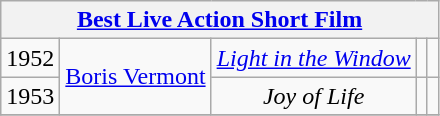<table class="wikitable" style="text-align: center">
<tr>
<th colspan=7 style="text-align:center;"><a href='#'>Best Live Action Short Film</a></th>
</tr>
<tr>
<td>1952</td>
<td rowspan=2><a href='#'>Boris Vermont</a></td>
<td><em><a href='#'>Light in the Window</a></em></td>
<td></td>
<td></td>
</tr>
<tr>
<td>1953</td>
<td><em>Joy of Life</em></td>
<td></td>
<td></td>
</tr>
<tr>
</tr>
</table>
